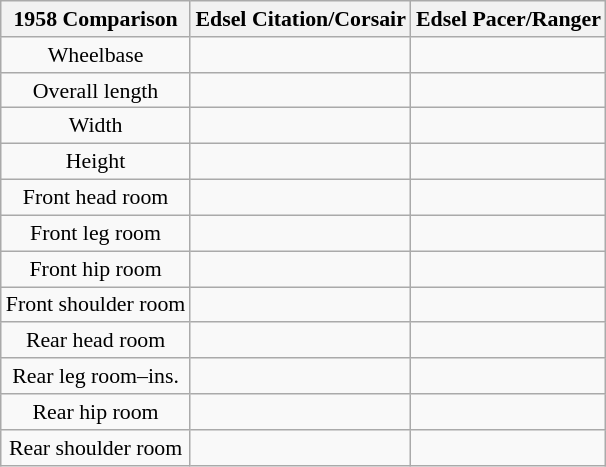<table class="wikitable" style="text-align:center; font-size:91%;">
<tr>
<th>1958 Comparison</th>
<th>Edsel Citation/Corsair</th>
<th>Edsel Pacer/Ranger</th>
</tr>
<tr>
<td>Wheelbase</td>
<td></td>
<td></td>
</tr>
<tr>
<td>Overall length</td>
<td></td>
<td></td>
</tr>
<tr>
<td>Width</td>
<td></td>
<td></td>
</tr>
<tr>
<td>Height</td>
<td></td>
<td></td>
</tr>
<tr>
<td>Front head room</td>
<td></td>
<td></td>
</tr>
<tr>
<td>Front leg room</td>
<td></td>
<td></td>
</tr>
<tr>
<td>Front hip room</td>
<td></td>
<td></td>
</tr>
<tr>
<td>Front shoulder room</td>
<td></td>
<td></td>
</tr>
<tr>
<td>Rear head room</td>
<td></td>
<td></td>
</tr>
<tr>
<td>Rear leg room–ins.</td>
<td></td>
<td></td>
</tr>
<tr>
<td>Rear hip room</td>
<td></td>
<td></td>
</tr>
<tr>
<td>Rear shoulder room</td>
<td></td>
<td></td>
</tr>
</table>
